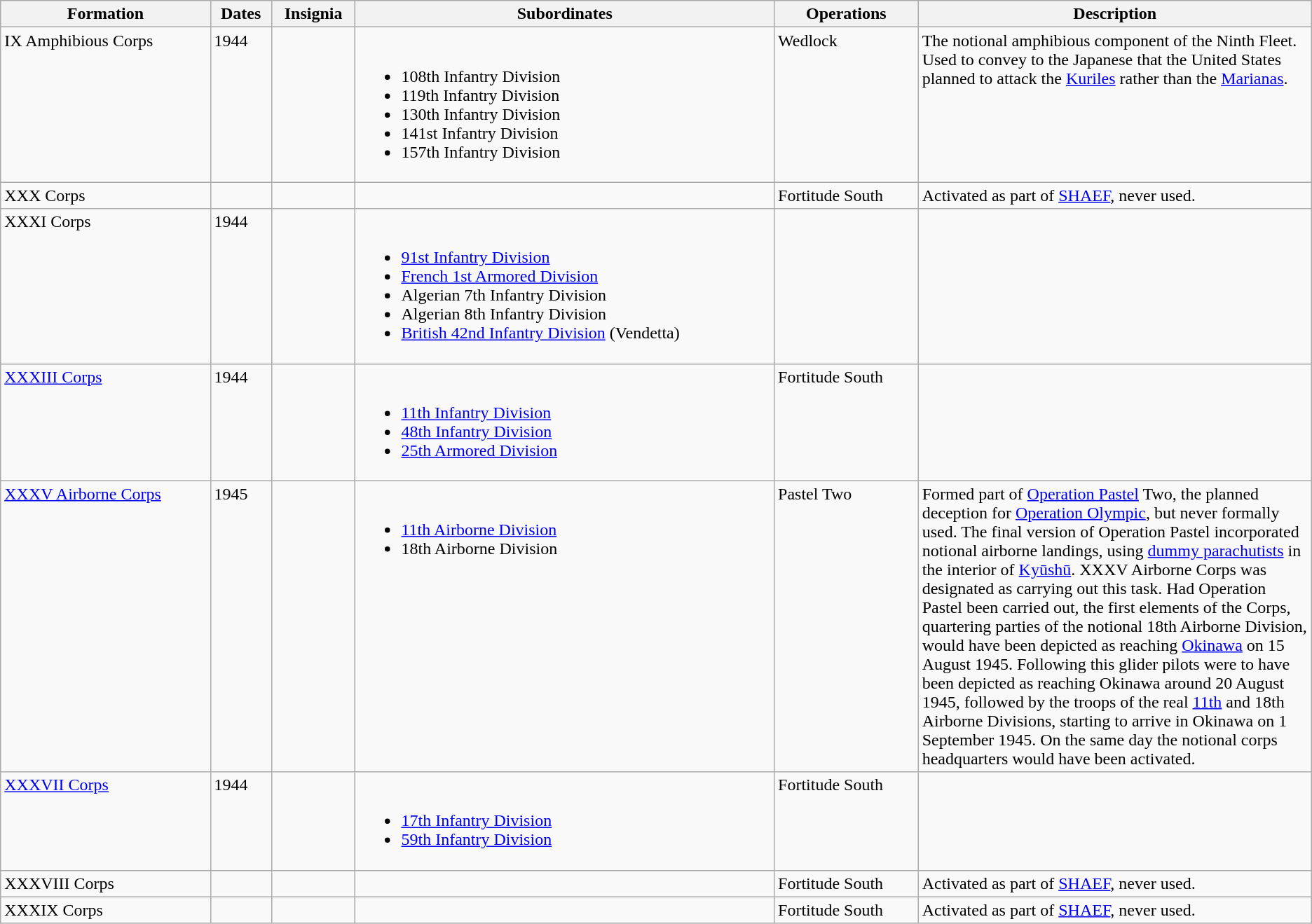<table class="wikitable">
<tr>
<th>Formation</th>
<th>Dates</th>
<th>Insignia</th>
<th>Subordinates</th>
<th>Operations</th>
<th style="width: 30%">Description</th>
</tr>
<tr valign="top">
<td>IX Amphibious Corps</td>
<td>1944</td>
<td></td>
<td><br><ul><li>108th Infantry Division</li><li>119th Infantry Division</li><li>130th Infantry Division</li><li>141st Infantry Division</li><li>157th Infantry Division</li></ul></td>
<td>Wedlock</td>
<td>The notional amphibious component of the Ninth Fleet. Used to convey to the Japanese that the United States planned to attack the <a href='#'>Kuriles</a> rather than the <a href='#'>Marianas</a>.</td>
</tr>
<tr valign="top">
<td>XXX Corps</td>
<td></td>
<td></td>
<td></td>
<td>Fortitude South</td>
<td>Activated as part of <a href='#'>SHAEF</a>, never used.</td>
</tr>
<tr valign="top">
<td>XXXI Corps</td>
<td>1944</td>
<td style="text-align: center"></td>
<td><br><ul><li><a href='#'>91st Infantry Division</a></li><li><a href='#'>French 1st Armored Division</a></li><li>Algerian 7th Infantry Division</li><li>Algerian 8th Infantry Division</li><li><a href='#'>British 42nd Infantry Division</a> (Vendetta)</li></ul></td>
<td></td>
<td></td>
</tr>
<tr valign="top">
<td><a href='#'>XXXIII Corps</a></td>
<td>1944</td>
<td style="text-align: center"></td>
<td><br><ul><li><a href='#'>11th Infantry Division</a></li><li><a href='#'>48th Infantry Division</a></li><li><a href='#'>25th Armored Division</a></li></ul></td>
<td>Fortitude South</td>
<td></td>
</tr>
<tr valign="top">
<td><a href='#'>XXXV Airborne Corps</a></td>
<td>1945</td>
<td></td>
<td><br><ul><li><a href='#'>11th Airborne Division</a></li><li>18th Airborne Division</li></ul></td>
<td>Pastel Two</td>
<td>Formed part of <a href='#'>Operation Pastel</a> Two, the planned deception for <a href='#'>Operation Olympic</a>, but never formally used. The final version of Operation Pastel incorporated notional airborne landings, using <a href='#'>dummy parachutists</a> in the interior of <a href='#'>Kyūshū</a>. XXXV Airborne Corps was designated as carrying out this task. Had Operation Pastel been carried out, the first elements of the Corps, quartering parties of the notional 18th Airborne Division, would have been depicted as reaching <a href='#'>Okinawa</a> on 15 August 1945. Following this glider pilots were to have been depicted as reaching Okinawa around 20 August 1945, followed by the troops of the real <a href='#'>11th</a> and 18th Airborne Divisions, starting to arrive in Okinawa on 1 September 1945. On the same day the notional corps headquarters would have been activated.</td>
</tr>
<tr valign="top">
<td><a href='#'>XXXVII Corps</a></td>
<td>1944</td>
<td></td>
<td><br><ul><li><a href='#'>17th Infantry Division</a></li><li><a href='#'>59th Infantry Division</a></li></ul></td>
<td>Fortitude South</td>
<td></td>
</tr>
<tr valign="top">
<td>XXXVIII Corps</td>
<td></td>
<td></td>
<td></td>
<td>Fortitude South</td>
<td>Activated as part of <a href='#'>SHAEF</a>, never used.</td>
</tr>
<tr valign="top">
<td>XXXIX Corps</td>
<td></td>
<td></td>
<td></td>
<td>Fortitude South</td>
<td>Activated as part of <a href='#'>SHAEF</a>, never used.</td>
</tr>
</table>
